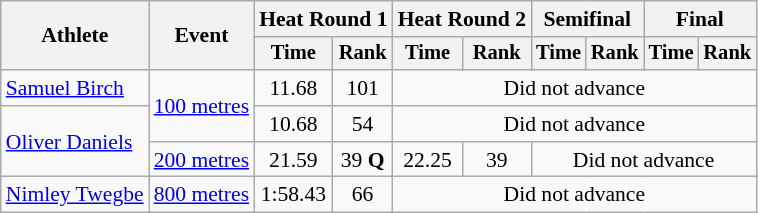<table class=wikitable style="font-size:90%; text-align:center">
<tr>
<th rowspan=2>Athlete</th>
<th rowspan=2>Event</th>
<th colspan=2>Heat Round 1</th>
<th colspan=2>Heat Round 2</th>
<th colspan=2>Semifinal</th>
<th colspan=2>Final</th>
</tr>
<tr style=font-size:95%>
<th>Time</th>
<th>Rank</th>
<th>Time</th>
<th>Rank</th>
<th>Time</th>
<th>Rank</th>
<th>Time</th>
<th>Rank</th>
</tr>
<tr align=center>
<td align=left><a href='#'>Samuel Birch</a></td>
<td align=left rowspan=2><a href='#'>100 metres</a></td>
<td>11.68</td>
<td>101</td>
<td colspan=6>Did not advance</td>
</tr>
<tr align=center>
<td align=left rowspan=2><a href='#'>Oliver Daniels</a></td>
<td>10.68</td>
<td>54</td>
<td colspan=6>Did not advance</td>
</tr>
<tr align=center>
<td align=left><a href='#'>200 metres</a></td>
<td>21.59</td>
<td>39 <strong>Q</strong></td>
<td>22.25</td>
<td>39</td>
<td colspan=4>Did not advance</td>
</tr>
<tr align=center>
<td align=left><a href='#'>Nimley Twegbe</a></td>
<td align=left><a href='#'>800 metres</a></td>
<td>1:58.43</td>
<td>66</td>
<td colspan=6>Did not advance</td>
</tr>
</table>
